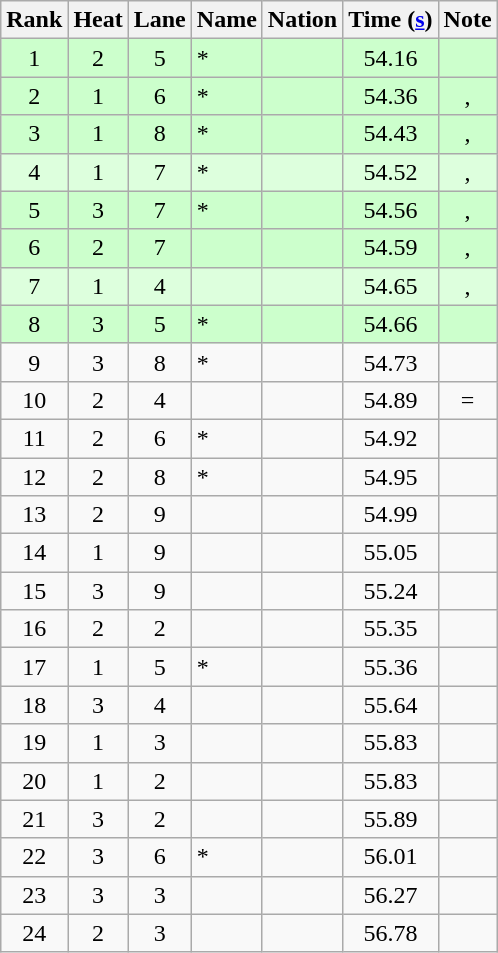<table class="wikitable sortable" style="text-align:center">
<tr>
<th scope="col">Rank</th>
<th scope="col">Heat</th>
<th scope="col">Lane</th>
<th scope="col">Name</th>
<th scope="col">Nation</th>
<th scope="col">Time (<a href='#'>s</a>)</th>
<th scope="col">Note</th>
</tr>
<tr bgcolor=ccffcc>
<td>1</td>
<td>2</td>
<td>5</td>
<td align="left">*</td>
<td align="left"></td>
<td>54.16</td>
<td></td>
</tr>
<tr bgcolor=ccffcc>
<td>2</td>
<td>1</td>
<td>6</td>
<td align="left">*</td>
<td align="left"></td>
<td>54.36</td>
<td>, </td>
</tr>
<tr bgcolor=ccffcc>
<td>3</td>
<td>1</td>
<td>8</td>
<td align="left">*</td>
<td align="left"></td>
<td>54.43</td>
<td>, </td>
</tr>
<tr bgcolor=ddffdd>
<td>4</td>
<td>1</td>
<td>7</td>
<td align="left">*</td>
<td align="left"></td>
<td>54.52</td>
<td>, </td>
</tr>
<tr bgcolor=ccffcc>
<td>5</td>
<td>3</td>
<td>7</td>
<td align="left">*</td>
<td align="left"></td>
<td>54.56</td>
<td>, </td>
</tr>
<tr bgcolor=ccffcc>
<td>6</td>
<td>2</td>
<td>7</td>
<td align="left"></td>
<td align="left"></td>
<td>54.59</td>
<td>, </td>
</tr>
<tr bgcolor=ddffdd>
<td>7</td>
<td>1</td>
<td>4</td>
<td align="left"></td>
<td align="left"></td>
<td>54.65</td>
<td>, </td>
</tr>
<tr bgcolor=ccffcc>
<td>8</td>
<td>3</td>
<td>5</td>
<td align="left">*</td>
<td align="left"></td>
<td>54.66</td>
<td></td>
</tr>
<tr>
<td>9</td>
<td>3</td>
<td>8</td>
<td align="left">*</td>
<td align="left"></td>
<td>54.73</td>
<td></td>
</tr>
<tr>
<td>10</td>
<td>2</td>
<td>4</td>
<td align="left"></td>
<td align="left"></td>
<td>54.89</td>
<td>=</td>
</tr>
<tr>
<td>11</td>
<td>2</td>
<td>6</td>
<td align="left">*</td>
<td align="left"></td>
<td>54.92</td>
<td></td>
</tr>
<tr>
<td>12</td>
<td>2</td>
<td>8</td>
<td align="left">*</td>
<td align="left"></td>
<td>54.95</td>
<td></td>
</tr>
<tr>
<td>13</td>
<td>2</td>
<td>9</td>
<td align="left"></td>
<td align="left"></td>
<td>54.99</td>
<td></td>
</tr>
<tr>
<td>14</td>
<td>1</td>
<td>9</td>
<td align="left"></td>
<td align="left"></td>
<td>55.05</td>
<td></td>
</tr>
<tr>
<td>15</td>
<td>3</td>
<td>9</td>
<td align="left"></td>
<td align="left"></td>
<td>55.24</td>
<td></td>
</tr>
<tr>
<td>16</td>
<td>2</td>
<td>2</td>
<td align="left"></td>
<td align="left"></td>
<td>55.35</td>
<td></td>
</tr>
<tr>
<td>17</td>
<td>1</td>
<td>5</td>
<td align="left">*</td>
<td align="left"></td>
<td>55.36</td>
<td></td>
</tr>
<tr>
<td>18</td>
<td>3</td>
<td>4</td>
<td align="left"></td>
<td align="left"></td>
<td>55.64</td>
<td></td>
</tr>
<tr>
<td>19</td>
<td>1</td>
<td>3</td>
<td align="left"></td>
<td align="left"></td>
<td>55.83</td>
<td></td>
</tr>
<tr>
<td>20</td>
<td>1</td>
<td>2</td>
<td align="left"></td>
<td align="left"></td>
<td>55.83</td>
<td></td>
</tr>
<tr>
<td>21</td>
<td>3</td>
<td>2</td>
<td align="left"></td>
<td align="left"></td>
<td>55.89</td>
<td></td>
</tr>
<tr>
<td>22</td>
<td>3</td>
<td>6</td>
<td align="left">*</td>
<td align="left"></td>
<td>56.01</td>
<td></td>
</tr>
<tr>
<td>23</td>
<td>3</td>
<td>3</td>
<td align="left"></td>
<td align="left"></td>
<td>56.27</td>
<td></td>
</tr>
<tr>
<td>24</td>
<td>2</td>
<td>3</td>
<td align="left"></td>
<td align="left"></td>
<td>56.78</td>
<td></td>
</tr>
</table>
